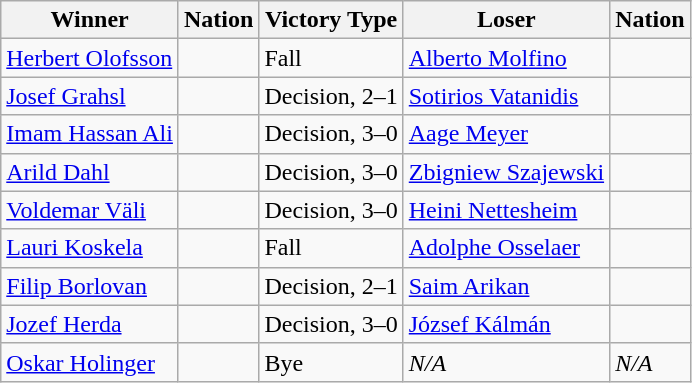<table class="wikitable sortable" style="text-align:left;">
<tr>
<th>Winner</th>
<th>Nation</th>
<th>Victory Type</th>
<th>Loser</th>
<th>Nation</th>
</tr>
<tr>
<td><a href='#'>Herbert Olofsson</a></td>
<td></td>
<td>Fall</td>
<td><a href='#'>Alberto Molfino</a></td>
<td></td>
</tr>
<tr>
<td><a href='#'>Josef Grahsl</a></td>
<td></td>
<td>Decision, 2–1</td>
<td><a href='#'>Sotirios Vatanidis</a></td>
<td></td>
</tr>
<tr>
<td><a href='#'>Imam Hassan Ali</a></td>
<td></td>
<td>Decision, 3–0</td>
<td><a href='#'>Aage Meyer</a></td>
<td></td>
</tr>
<tr>
<td><a href='#'>Arild Dahl</a></td>
<td></td>
<td>Decision, 3–0</td>
<td><a href='#'>Zbigniew Szajewski</a></td>
<td></td>
</tr>
<tr>
<td><a href='#'>Voldemar Väli</a></td>
<td></td>
<td>Decision, 3–0</td>
<td><a href='#'>Heini Nettesheim</a></td>
<td></td>
</tr>
<tr>
<td><a href='#'>Lauri Koskela</a></td>
<td></td>
<td>Fall</td>
<td><a href='#'>Adolphe Osselaer</a></td>
<td></td>
</tr>
<tr>
<td><a href='#'>Filip Borlovan</a></td>
<td></td>
<td>Decision, 2–1</td>
<td><a href='#'>Saim Arikan</a></td>
<td></td>
</tr>
<tr>
<td><a href='#'>Jozef Herda</a></td>
<td></td>
<td>Decision, 3–0</td>
<td><a href='#'>József Kálmán</a></td>
<td></td>
</tr>
<tr>
<td><a href='#'>Oskar Holinger</a></td>
<td></td>
<td>Bye</td>
<td><em>N/A</em></td>
<td><em>N/A</em></td>
</tr>
</table>
